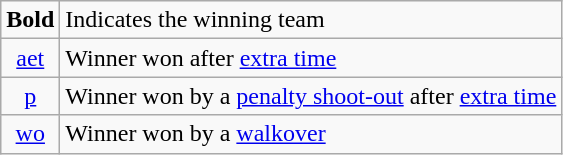<table class="wikitable">
<tr>
<td align=center><strong>Bold</strong></td>
<td>Indicates the winning team</td>
</tr>
<tr>
<td align=center><a href='#'>aet</a></td>
<td>Winner won after <a href='#'>extra time</a></td>
</tr>
<tr>
<td align=center><a href='#'>p</a></td>
<td>Winner won by a <a href='#'>penalty shoot-out</a> after <a href='#'>extra time</a></td>
</tr>
<tr>
<td align=center><a href='#'>wo</a></td>
<td>Winner won by a <a href='#'>walkover</a></td>
</tr>
</table>
